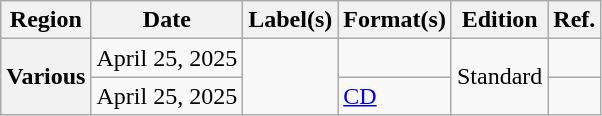<table class="wikitable plainrowheaders">
<tr>
<th scope="col">Region</th>
<th scope="col">Date</th>
<th scope="col">Label(s)</th>
<th scope="col">Format(s)</th>
<th scope="col">Edition</th>
<th scope="col">Ref.</th>
</tr>
<tr>
<th rowspan="3" scope="row">Various</th>
<td>April 25, 2025</td>
<td rowspan="3"></td>
<td></td>
<td rowspan="3">Standard</td>
<td></td>
</tr>
<tr>
<td>April 25, 2025</td>
<td><a href='#'>CD</a></td>
<td></td>
</tr>
</table>
